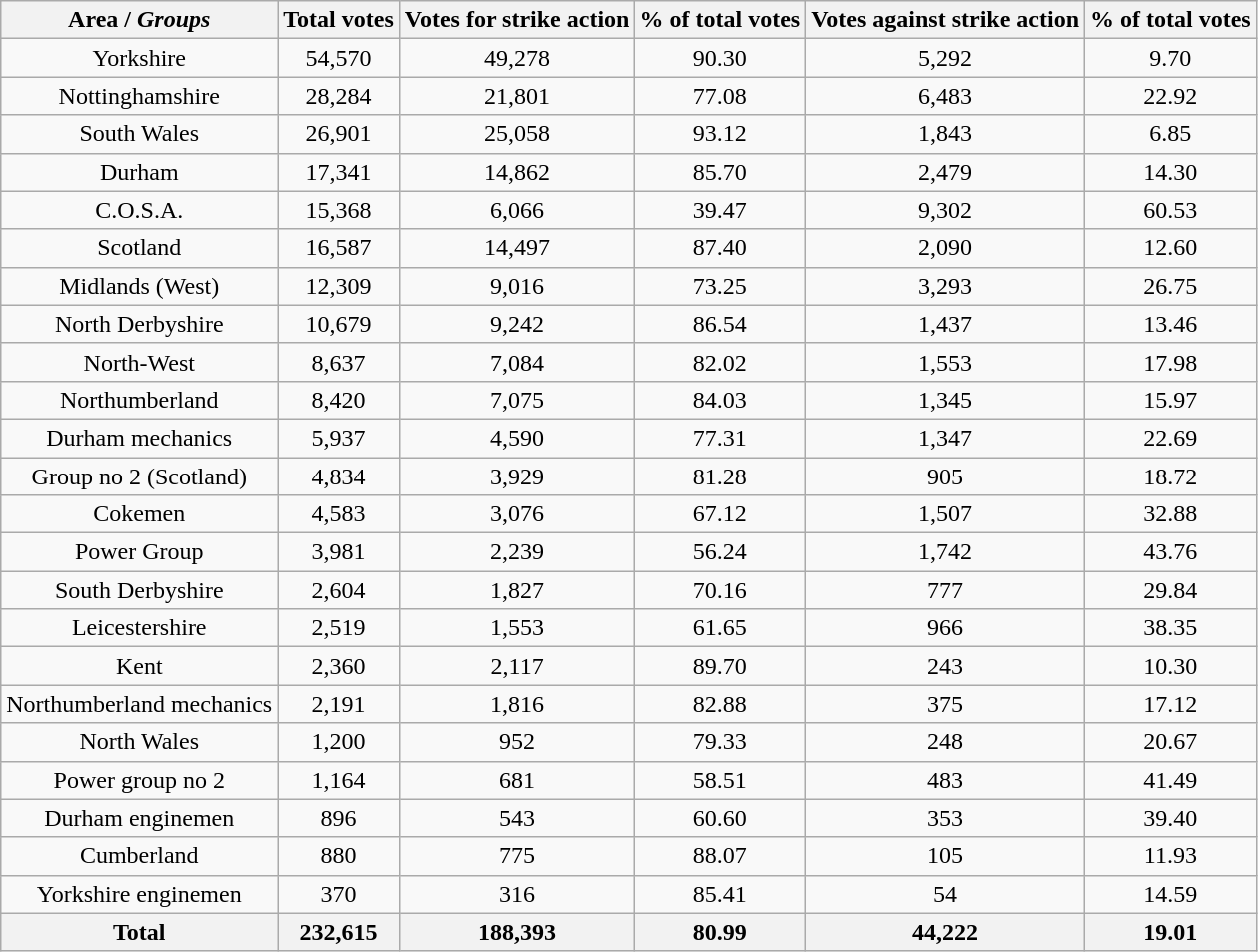<table class="wikitable sortable" border="1" style="text-align:center" align=centre>
<tr>
<th>Area / <em>Groups</em></th>
<th>Total votes</th>
<th>Votes for strike action</th>
<th>% of total votes</th>
<th>Votes against strike action</th>
<th>% of total votes</th>
</tr>
<tr>
<td>Yorkshire</td>
<td>54,570</td>
<td>49,278</td>
<td>90.30</td>
<td>5,292</td>
<td>9.70</td>
</tr>
<tr>
<td>Nottinghamshire</td>
<td>28,284</td>
<td>21,801</td>
<td>77.08</td>
<td>6,483</td>
<td>22.92</td>
</tr>
<tr>
<td>South Wales</td>
<td>26,901</td>
<td>25,058</td>
<td>93.12</td>
<td>1,843</td>
<td>6.85</td>
</tr>
<tr>
<td>Durham</td>
<td>17,341</td>
<td>14,862</td>
<td>85.70</td>
<td>2,479</td>
<td>14.30</td>
</tr>
<tr>
<td>C.O.S.A.</td>
<td>15,368</td>
<td>6,066</td>
<td>39.47</td>
<td>9,302</td>
<td>60.53</td>
</tr>
<tr>
<td>Scotland</td>
<td>16,587</td>
<td>14,497</td>
<td>87.40</td>
<td>2,090</td>
<td>12.60</td>
</tr>
<tr>
<td>Midlands (West)</td>
<td>12,309</td>
<td>9,016</td>
<td>73.25</td>
<td>3,293</td>
<td>26.75</td>
</tr>
<tr>
<td>North Derbyshire</td>
<td>10,679</td>
<td>9,242</td>
<td>86.54</td>
<td>1,437</td>
<td>13.46</td>
</tr>
<tr>
<td>North-West</td>
<td>8,637</td>
<td>7,084</td>
<td>82.02</td>
<td>1,553</td>
<td>17.98</td>
</tr>
<tr>
<td>Northumberland</td>
<td>8,420</td>
<td>7,075</td>
<td>84.03</td>
<td>1,345</td>
<td>15.97</td>
</tr>
<tr>
<td>Durham mechanics</td>
<td>5,937</td>
<td>4,590</td>
<td>77.31</td>
<td>1,347</td>
<td>22.69</td>
</tr>
<tr>
<td>Group no 2 (Scotland)</td>
<td>4,834</td>
<td>3,929</td>
<td>81.28</td>
<td>905</td>
<td>18.72</td>
</tr>
<tr>
<td>Cokemen</td>
<td>4,583</td>
<td>3,076</td>
<td>67.12</td>
<td>1,507</td>
<td>32.88</td>
</tr>
<tr>
<td>Power Group</td>
<td>3,981</td>
<td>2,239</td>
<td>56.24</td>
<td>1,742</td>
<td>43.76</td>
</tr>
<tr>
<td>South Derbyshire</td>
<td>2,604</td>
<td>1,827</td>
<td>70.16</td>
<td>777</td>
<td>29.84</td>
</tr>
<tr>
<td>Leicestershire</td>
<td>2,519</td>
<td>1,553</td>
<td>61.65</td>
<td>966</td>
<td>38.35</td>
</tr>
<tr>
<td>Kent</td>
<td>2,360</td>
<td>2,117</td>
<td>89.70</td>
<td>243</td>
<td>10.30</td>
</tr>
<tr>
<td>Northumberland mechanics</td>
<td>2,191</td>
<td>1,816</td>
<td>82.88</td>
<td>375</td>
<td>17.12</td>
</tr>
<tr>
<td>North Wales</td>
<td>1,200</td>
<td>952</td>
<td>79.33</td>
<td>248</td>
<td>20.67</td>
</tr>
<tr>
<td>Power group no 2</td>
<td>1,164</td>
<td>681</td>
<td>58.51</td>
<td>483</td>
<td>41.49</td>
</tr>
<tr>
<td>Durham enginemen</td>
<td>896</td>
<td>543</td>
<td>60.60</td>
<td>353</td>
<td>39.40</td>
</tr>
<tr>
<td>Cumberland</td>
<td>880</td>
<td>775</td>
<td>88.07</td>
<td>105</td>
<td>11.93</td>
</tr>
<tr>
<td>Yorkshire enginemen</td>
<td>370</td>
<td>316</td>
<td>85.41</td>
<td>54</td>
<td>14.59</td>
</tr>
<tr>
<th>Total</th>
<th>232,615</th>
<th>188,393</th>
<th>80.99</th>
<th>44,222</th>
<th>19.01</th>
</tr>
</table>
